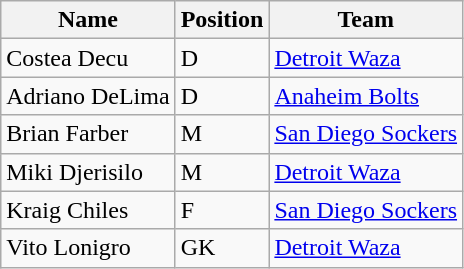<table class="wikitable">
<tr>
<th>Name</th>
<th>Position</th>
<th>Team</th>
</tr>
<tr>
<td>Costea Decu</td>
<td>D</td>
<td><a href='#'>Detroit Waza</a></td>
</tr>
<tr>
<td>Adriano DeLima</td>
<td>D</td>
<td><a href='#'>Anaheim Bolts</a></td>
</tr>
<tr>
<td>Brian Farber</td>
<td>M</td>
<td><a href='#'>San Diego Sockers</a></td>
</tr>
<tr>
<td>Miki Djerisilo</td>
<td>M</td>
<td><a href='#'>Detroit Waza</a></td>
</tr>
<tr>
<td>Kraig Chiles</td>
<td>F</td>
<td><a href='#'>San Diego Sockers</a></td>
</tr>
<tr>
<td>Vito Lonigro</td>
<td>GK</td>
<td><a href='#'>Detroit Waza</a></td>
</tr>
</table>
